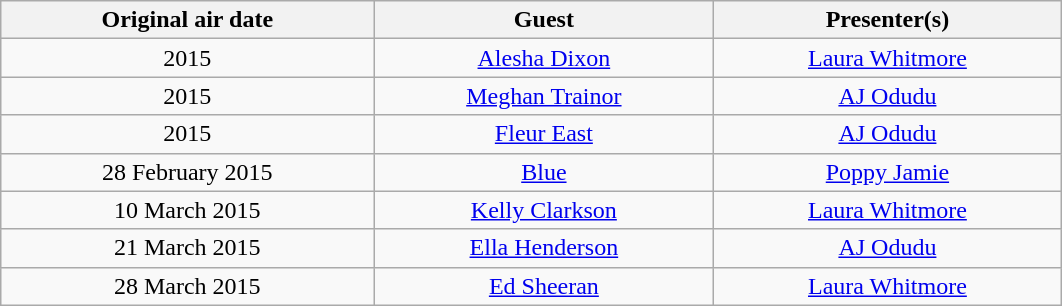<table class="wikitable plainrowheaders" style="text-align:center; width:56%;">
<tr>
<th scope="col style="width:14%;">Original air date</th>
<th scope="col style="width:14%;">Guest</th>
<th scope="col style="width:28%;">Presenter(s)</th>
</tr>
<tr>
<td scope="row">2015</td>
<td><a href='#'>Alesha Dixon</a></td>
<td><a href='#'>Laura Whitmore</a></td>
</tr>
<tr>
<td scope="row">2015</td>
<td><a href='#'>Meghan Trainor</a></td>
<td><a href='#'>AJ Odudu</a></td>
</tr>
<tr>
<td scope="row">2015</td>
<td><a href='#'>Fleur East</a></td>
<td><a href='#'>AJ Odudu</a></td>
</tr>
<tr>
<td scope="row">28 February 2015</td>
<td><a href='#'>Blue</a></td>
<td><a href='#'>Poppy Jamie</a></td>
</tr>
<tr>
<td scope="row">10 March 2015</td>
<td><a href='#'>Kelly Clarkson</a></td>
<td><a href='#'>Laura Whitmore</a></td>
</tr>
<tr>
<td scope="row">21 March 2015</td>
<td><a href='#'>Ella Henderson</a></td>
<td><a href='#'>AJ Odudu</a></td>
</tr>
<tr>
<td scope="row">28 March 2015</td>
<td><a href='#'>Ed Sheeran</a></td>
<td><a href='#'>Laura Whitmore</a></td>
</tr>
</table>
